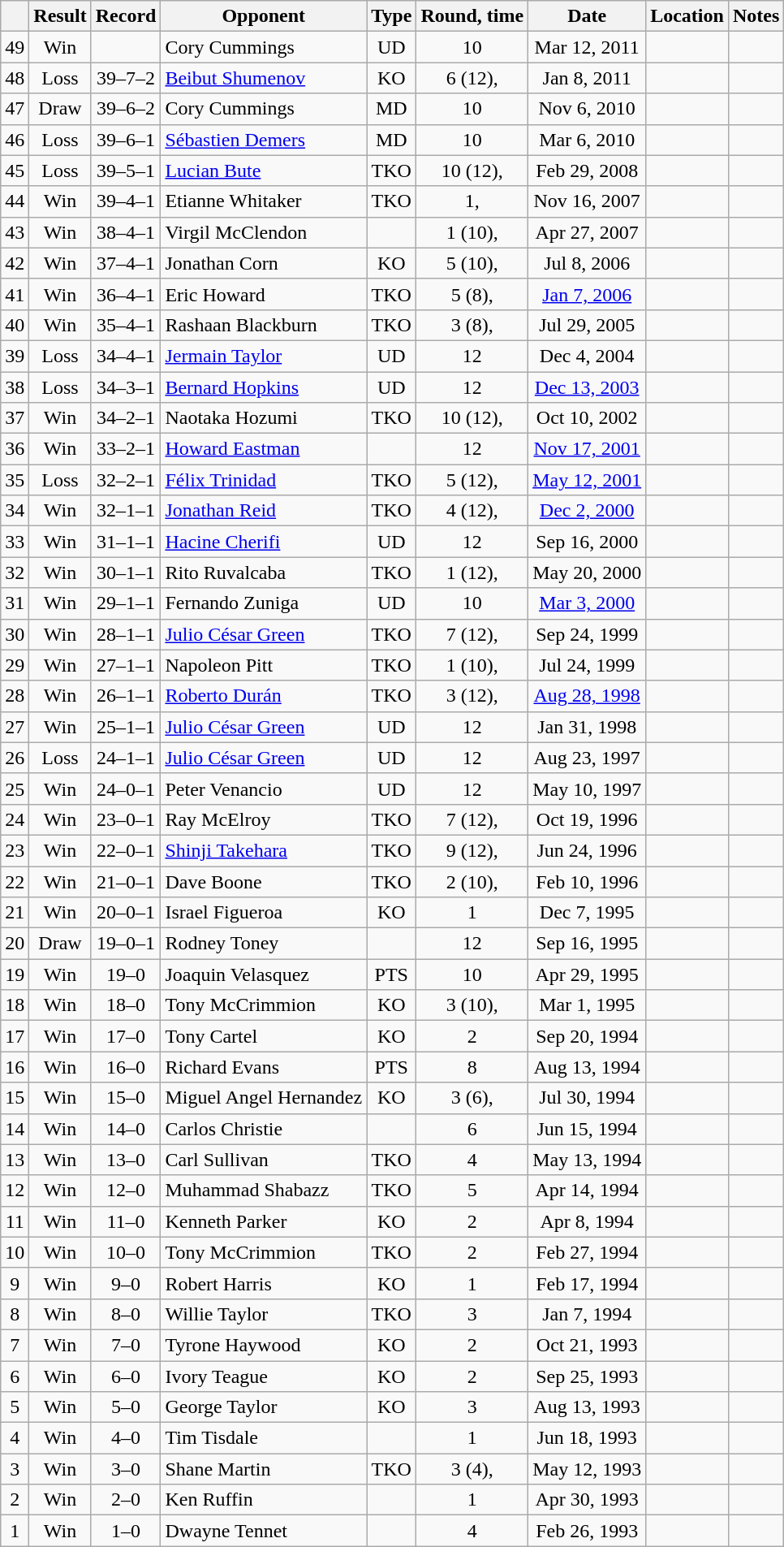<table class="wikitable" style="text-align:center">
<tr>
<th></th>
<th>Result</th>
<th>Record</th>
<th>Opponent</th>
<th>Type</th>
<th>Round, time</th>
<th>Date</th>
<th>Location</th>
<th>Notes</th>
</tr>
<tr>
<td>49</td>
<td>Win</td>
<td></td>
<td style="text-align:left;">Cory Cummings</td>
<td>UD</td>
<td>10</td>
<td>Mar 12, 2011</td>
<td style="text-align:left;"></td>
<td></td>
</tr>
<tr>
<td>48</td>
<td>Loss</td>
<td>39–7–2</td>
<td style="text-align:left;"><a href='#'>Beibut Shumenov</a></td>
<td>KO</td>
<td>6 (12), </td>
<td>Jan 8, 2011</td>
<td style="text-align:left;"></td>
<td style="text-align:left;"></td>
</tr>
<tr>
<td>47</td>
<td>Draw</td>
<td>39–6–2</td>
<td style="text-align:left;">Cory Cummings</td>
<td>MD</td>
<td>10</td>
<td>Nov 6, 2010</td>
<td style="text-align:left;"></td>
<td></td>
</tr>
<tr>
<td>46</td>
<td>Loss</td>
<td>39–6–1</td>
<td style="text-align:left;"><a href='#'>Sébastien Demers</a></td>
<td>MD</td>
<td>10</td>
<td>Mar 6, 2010</td>
<td style="text-align:left;"></td>
<td></td>
</tr>
<tr>
<td>45</td>
<td>Loss</td>
<td>39–5–1</td>
<td style="text-align:left;"><a href='#'>Lucian Bute</a></td>
<td>TKO</td>
<td>10 (12), </td>
<td>Feb 29, 2008</td>
<td style="text-align:left;"></td>
<td style="text-align:left;"></td>
</tr>
<tr>
<td>44</td>
<td>Win</td>
<td>39–4–1</td>
<td style="text-align:left;">Etianne Whitaker</td>
<td>TKO</td>
<td>1, </td>
<td>Nov 16, 2007</td>
<td style="text-align:left;"></td>
<td></td>
</tr>
<tr>
<td>43</td>
<td>Win</td>
<td>38–4–1</td>
<td style="text-align:left;">Virgil McClendon</td>
<td></td>
<td>1 (10), </td>
<td>Apr 27, 2007</td>
<td style="text-align:left;"></td>
<td></td>
</tr>
<tr>
<td>42</td>
<td>Win</td>
<td>37–4–1</td>
<td style="text-align:left;">Jonathan Corn</td>
<td>KO</td>
<td>5 (10), </td>
<td>Jul 8, 2006</td>
<td style="text-align:left;"></td>
<td></td>
</tr>
<tr>
<td>41</td>
<td>Win</td>
<td>36–4–1</td>
<td style="text-align:left;">Eric Howard</td>
<td>TKO</td>
<td>5 (8), </td>
<td><a href='#'>Jan 7, 2006</a></td>
<td style="text-align:left;"></td>
<td></td>
</tr>
<tr>
<td>40</td>
<td>Win</td>
<td>35–4–1</td>
<td style="text-align:left;">Rashaan Blackburn</td>
<td>TKO</td>
<td>3 (8), </td>
<td>Jul 29, 2005</td>
<td style="text-align:left;"></td>
<td></td>
</tr>
<tr>
<td>39</td>
<td>Loss</td>
<td>34–4–1</td>
<td style="text-align:left;"><a href='#'>Jermain Taylor</a></td>
<td>UD</td>
<td>12</td>
<td>Dec 4, 2004</td>
<td style="text-align:left;"></td>
<td style="text-align:left;"></td>
</tr>
<tr>
<td>38</td>
<td>Loss</td>
<td>34–3–1</td>
<td style="text-align:left;"><a href='#'>Bernard Hopkins</a></td>
<td>UD</td>
<td>12</td>
<td><a href='#'>Dec 13, 2003</a></td>
<td style="text-align:left;"></td>
<td style="text-align:left;"></td>
</tr>
<tr>
<td>37</td>
<td>Win</td>
<td>34–2–1</td>
<td style="text-align:left;">Naotaka Hozumi</td>
<td>TKO</td>
<td>10 (12), </td>
<td>Oct 10, 2002</td>
<td style="text-align:left;"></td>
<td style="text-align:left;"></td>
</tr>
<tr>
<td>36</td>
<td>Win</td>
<td>33–2–1</td>
<td style="text-align:left;"><a href='#'>Howard Eastman</a></td>
<td></td>
<td>12</td>
<td><a href='#'>Nov 17, 2001</a></td>
<td style="text-align:left;"></td>
<td style="text-align:left;"></td>
</tr>
<tr>
<td>35</td>
<td>Loss</td>
<td>32–2–1</td>
<td style="text-align:left;"><a href='#'>Félix Trinidad</a></td>
<td>TKO</td>
<td>5 (12), </td>
<td><a href='#'>May 12, 2001</a></td>
<td style="text-align:left;"></td>
<td style="text-align:left;"></td>
</tr>
<tr>
<td>34</td>
<td>Win</td>
<td>32–1–1</td>
<td style="text-align:left;"><a href='#'>Jonathan Reid</a></td>
<td>TKO</td>
<td>4 (12), </td>
<td><a href='#'>Dec 2, 2000</a></td>
<td style="text-align:left;"></td>
<td style="text-align:left;"></td>
</tr>
<tr>
<td>33</td>
<td>Win</td>
<td>31–1–1</td>
<td style="text-align:left;"><a href='#'>Hacine Cherifi</a></td>
<td>UD</td>
<td>12</td>
<td>Sep 16, 2000</td>
<td style="text-align:left;"></td>
<td style="text-align:left;"></td>
</tr>
<tr>
<td>32</td>
<td>Win</td>
<td>30–1–1</td>
<td style="text-align:left;">Rito Ruvalcaba</td>
<td>TKO</td>
<td>1 (12), </td>
<td>May 20, 2000</td>
<td style="text-align:left;"></td>
<td style="text-align:left;"></td>
</tr>
<tr>
<td>31</td>
<td>Win</td>
<td>29–1–1</td>
<td style="text-align:left;">Fernando Zuniga</td>
<td>UD</td>
<td>10</td>
<td><a href='#'>Mar 3, 2000</a></td>
<td style="text-align:left;"></td>
<td></td>
</tr>
<tr>
<td>30</td>
<td>Win</td>
<td>28–1–1</td>
<td style="text-align:left;"><a href='#'>Julio César Green</a></td>
<td>TKO</td>
<td>7 (12), </td>
<td>Sep 24, 1999</td>
<td style="text-align:left;"></td>
<td style="text-align:left;"></td>
</tr>
<tr>
<td>29</td>
<td>Win</td>
<td>27–1–1</td>
<td style="text-align:left;">Napoleon Pitt</td>
<td>TKO</td>
<td>1 (10), </td>
<td>Jul 24, 1999</td>
<td style="text-align:left;"></td>
<td></td>
</tr>
<tr>
<td>28</td>
<td>Win</td>
<td>26–1–1</td>
<td style="text-align:left;"><a href='#'>Roberto Durán</a></td>
<td>TKO</td>
<td>3 (12), </td>
<td><a href='#'>Aug 28, 1998</a></td>
<td style="text-align:left;"></td>
<td style="text-align:left;"></td>
</tr>
<tr>
<td>27</td>
<td>Win</td>
<td>25–1–1</td>
<td style="text-align:left;"><a href='#'>Julio César Green</a></td>
<td>UD</td>
<td>12</td>
<td>Jan 31, 1998</td>
<td style="text-align:left;"></td>
<td style="text-align:left;"></td>
</tr>
<tr>
<td>26</td>
<td>Loss</td>
<td>24–1–1</td>
<td style="text-align:left;"><a href='#'>Julio César Green</a></td>
<td>UD</td>
<td>12</td>
<td>Aug 23, 1997</td>
<td style="text-align:left;"></td>
<td style="text-align:left;"></td>
</tr>
<tr>
<td>25</td>
<td>Win</td>
<td>24–0–1</td>
<td style="text-align:left;">Peter Venancio</td>
<td>UD</td>
<td>12</td>
<td>May 10, 1997</td>
<td style="text-align:left;"></td>
<td style="text-align:left;"></td>
</tr>
<tr>
<td>24</td>
<td>Win</td>
<td>23–0–1</td>
<td style="text-align:left;">Ray McElroy</td>
<td>TKO</td>
<td>7 (12), </td>
<td>Oct 19, 1996</td>
<td style="text-align:left;"></td>
<td style="text-align:left;"></td>
</tr>
<tr>
<td>23</td>
<td>Win</td>
<td>22–0–1</td>
<td style="text-align:left;"><a href='#'>Shinji Takehara</a></td>
<td>TKO</td>
<td>9 (12), </td>
<td>Jun 24, 1996</td>
<td style="text-align:left;"></td>
<td style="text-align:left;"></td>
</tr>
<tr>
<td>22</td>
<td>Win</td>
<td>21–0–1</td>
<td style="text-align:left;">Dave Boone</td>
<td>TKO</td>
<td>2 (10), </td>
<td>Feb 10, 1996</td>
<td style="text-align:left;"></td>
<td></td>
</tr>
<tr>
<td>21</td>
<td>Win</td>
<td>20–0–1</td>
<td style="text-align:left;">Israel Figueroa</td>
<td>KO</td>
<td>1</td>
<td>Dec 7, 1995</td>
<td style="text-align:left;"></td>
<td></td>
</tr>
<tr>
<td>20</td>
<td>Draw</td>
<td>19–0–1</td>
<td style="text-align:left;">Rodney Toney</td>
<td></td>
<td>12</td>
<td>Sep 16, 1995</td>
<td style="text-align:left;"></td>
<td style="text-align:left;"></td>
</tr>
<tr>
<td>19</td>
<td>Win</td>
<td>19–0</td>
<td style="text-align:left;">Joaquin Velasquez</td>
<td>PTS</td>
<td>10</td>
<td>Apr 29, 1995</td>
<td style="text-align:left;"></td>
<td></td>
</tr>
<tr>
<td>18</td>
<td>Win</td>
<td>18–0</td>
<td style="text-align:left;">Tony McCrimmion</td>
<td>KO</td>
<td>3 (10), </td>
<td>Mar 1, 1995</td>
<td style="text-align:left;"></td>
<td></td>
</tr>
<tr>
<td>17</td>
<td>Win</td>
<td>17–0</td>
<td style="text-align:left;">Tony Cartel</td>
<td>KO</td>
<td>2</td>
<td>Sep 20, 1994</td>
<td style="text-align:left;"></td>
<td></td>
</tr>
<tr>
<td>16</td>
<td>Win</td>
<td>16–0</td>
<td style="text-align:left;">Richard Evans</td>
<td>PTS</td>
<td>8</td>
<td>Aug 13, 1994</td>
<td style="text-align:left;"></td>
<td></td>
</tr>
<tr>
<td>15</td>
<td>Win</td>
<td>15–0</td>
<td style="text-align:left;">Miguel Angel Hernandez</td>
<td>KO</td>
<td>3 (6), </td>
<td>Jul 30, 1994</td>
<td style="text-align:left;"></td>
<td></td>
</tr>
<tr>
<td>14</td>
<td>Win</td>
<td>14–0</td>
<td style="text-align:left;">Carlos Christie</td>
<td></td>
<td>6</td>
<td>Jun 15, 1994</td>
<td style="text-align:left;"></td>
<td></td>
</tr>
<tr>
<td>13</td>
<td>Win</td>
<td>13–0</td>
<td style="text-align:left;">Carl Sullivan</td>
<td>TKO</td>
<td>4</td>
<td>May 13, 1994</td>
<td style="text-align:left;"></td>
<td></td>
</tr>
<tr>
<td>12</td>
<td>Win</td>
<td>12–0</td>
<td style="text-align:left;">Muhammad Shabazz</td>
<td>TKO</td>
<td>5</td>
<td>Apr 14, 1994</td>
<td style="text-align:left;"></td>
<td></td>
</tr>
<tr>
<td>11</td>
<td>Win</td>
<td>11–0</td>
<td style="text-align:left;">Kenneth Parker</td>
<td>KO</td>
<td>2</td>
<td>Apr 8, 1994</td>
<td style="text-align:left;"></td>
<td></td>
</tr>
<tr>
<td>10</td>
<td>Win</td>
<td>10–0</td>
<td style="text-align:left;">Tony McCrimmion</td>
<td>TKO</td>
<td>2</td>
<td>Feb 27, 1994</td>
<td style="text-align:left;"></td>
<td></td>
</tr>
<tr>
<td>9</td>
<td>Win</td>
<td>9–0</td>
<td style="text-align:left;">Robert Harris</td>
<td>KO</td>
<td>1</td>
<td>Feb 17, 1994</td>
<td style="text-align:left;"></td>
<td></td>
</tr>
<tr>
<td>8</td>
<td>Win</td>
<td>8–0</td>
<td style="text-align:left;">Willie Taylor</td>
<td>TKO</td>
<td>3</td>
<td>Jan 7, 1994</td>
<td style="text-align:left;"></td>
<td></td>
</tr>
<tr>
<td>7</td>
<td>Win</td>
<td>7–0</td>
<td style="text-align:left;">Tyrone Haywood</td>
<td>KO</td>
<td>2</td>
<td>Oct 21, 1993</td>
<td style="text-align:left;"></td>
<td></td>
</tr>
<tr>
<td>6</td>
<td>Win</td>
<td>6–0</td>
<td style="text-align:left;">Ivory Teague</td>
<td>KO</td>
<td>2</td>
<td>Sep 25, 1993</td>
<td style="text-align:left;"></td>
<td></td>
</tr>
<tr>
<td>5</td>
<td>Win</td>
<td>5–0</td>
<td style="text-align:left;">George Taylor</td>
<td>KO</td>
<td>3</td>
<td>Aug 13, 1993</td>
<td style="text-align:left;"></td>
<td></td>
</tr>
<tr>
<td>4</td>
<td>Win</td>
<td>4–0</td>
<td style="text-align:left;">Tim Tisdale</td>
<td></td>
<td>1</td>
<td>Jun 18, 1993</td>
<td style="text-align:left;"></td>
<td></td>
</tr>
<tr>
<td>3</td>
<td>Win</td>
<td>3–0</td>
<td style="text-align:left;">Shane Martin</td>
<td>TKO</td>
<td>3 (4), </td>
<td>May 12, 1993</td>
<td style="text-align:left;"></td>
<td></td>
</tr>
<tr>
<td>2</td>
<td>Win</td>
<td>2–0</td>
<td style="text-align:left;">Ken Ruffin</td>
<td></td>
<td>1</td>
<td>Apr 30, 1993</td>
<td style="text-align:left;"></td>
<td></td>
</tr>
<tr>
<td>1</td>
<td>Win</td>
<td>1–0</td>
<td style="text-align:left;">Dwayne Tennet</td>
<td></td>
<td>4</td>
<td>Feb 26, 1993</td>
<td style="text-align:left;"></td>
<td style="text-align:left;"></td>
</tr>
</table>
